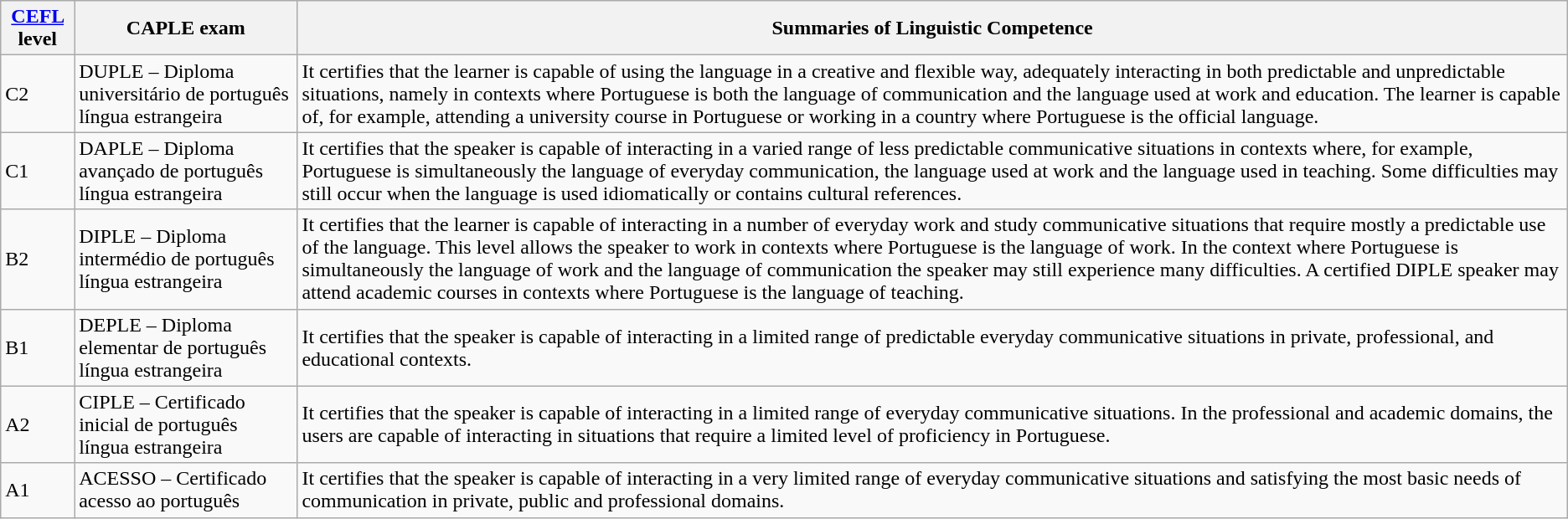<table class="wikitable">
<tr>
<th><a href='#'>CEFL</a> level</th>
<th>CAPLE exam</th>
<th>Summaries of Linguistic Competence</th>
</tr>
<tr>
<td>C2</td>
<td>DUPLE – Diploma universitário de português língua estrangeira</td>
<td>It  certifies  that  the  learner  is  capable  of  using  the  language  in  a  creative  and flexible way, adequately  interacting  in  both  predictable  and  unpredictable  situations,  namely  in  contexts where Portuguese is both the language of communication and the language used at work and education. The learner is capable of, for example, attending a university course in Portuguese or working in a country where Portuguese is the official language.</td>
</tr>
<tr>
<td>C1</td>
<td>DAPLE – Diploma avançado de português língua estrangeira</td>
<td>It  certifies  that  the  speaker is  capable  of  interacting  in  a  varied  range  of  less  predictable communicative situations  in  contexts  where,  for  example,  Portuguese  is  simultaneously  the language  of  everyday  communication,  the  language  used  at  work  and  the  language  used  in teaching. Some difficulties  may still occur when the language is used idiomatically or contains cultural references.</td>
</tr>
<tr>
<td>B2</td>
<td>DIPLE – Diploma intermédio de português língua estrangeira</td>
<td>It  certifies  that  the  learner  is  capable  of  interacting  in  a  number  of  everyday  work  and  study communicative  situations  that require  mostly  a  predictable  use  of  the  language.  This  level allows  the  speaker  to  work  in  contexts  where  Portuguese  is  the  language  of  work.  In  the context  where  Portuguese  is  simultaneously  the  language  of  work  and  the  language  of communication  the  speaker  may  still  experience  many  difficulties. A  certified  DIPLE  speaker may attend academic courses in contexts where Portuguese is the language of teaching.</td>
</tr>
<tr>
<td>B1</td>
<td>DEPLE – Diploma elementar de português língua estrangeira</td>
<td>It certifies that the speaker is capable of interacting in a limited range of predictable everyday communicative situations in private, professional, and educational contexts.</td>
</tr>
<tr>
<td>A2</td>
<td>CIPLE – Certificado inicial de português língua estrangeira</td>
<td>It   certifies   that   the   speaker   is   capable   of   interacting   in   a   limited   range   of   everyday communicative situations. In the professional and academic domains, the users are capable of interacting in situations that require a limited level of proficiency in Portuguese.</td>
</tr>
<tr>
<td>A1</td>
<td>ACESSO – Certificado acesso ao português</td>
<td>It  certifies  that  the  speaker  is  capable  of  interacting  in  a  very  limited  range  of  everyday communicative  situations  and  satisfying  the  most  basic  needs  of  communication  in  private, public and professional domains.</td>
</tr>
</table>
